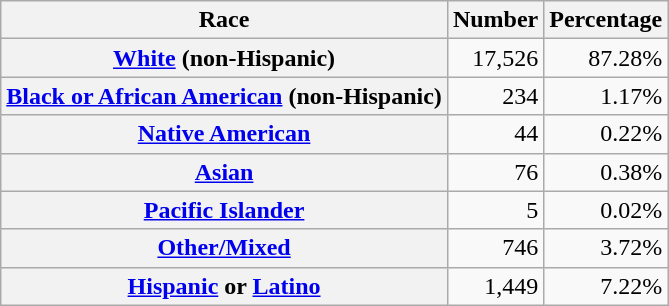<table class="wikitable" style="text-align:right">
<tr>
<th scope="col">Race</th>
<th scope="col">Number</th>
<th scope="col">Percentage</th>
</tr>
<tr>
<th scope="row"><a href='#'>White</a> (non-Hispanic)</th>
<td>17,526</td>
<td>87.28%</td>
</tr>
<tr>
<th scope="row"><a href='#'>Black or African American</a> (non-Hispanic)</th>
<td>234</td>
<td>1.17%</td>
</tr>
<tr>
<th scope="row"><a href='#'>Native American</a></th>
<td>44</td>
<td>0.22%</td>
</tr>
<tr>
<th scope="row"><a href='#'>Asian</a></th>
<td>76</td>
<td>0.38%</td>
</tr>
<tr>
<th scope="row"><a href='#'>Pacific Islander</a></th>
<td>5</td>
<td>0.02%</td>
</tr>
<tr>
<th scope="row"><a href='#'>Other/Mixed</a></th>
<td>746</td>
<td>3.72%</td>
</tr>
<tr>
<th scope="row"><a href='#'>Hispanic</a> or <a href='#'>Latino</a></th>
<td>1,449</td>
<td>7.22%</td>
</tr>
</table>
